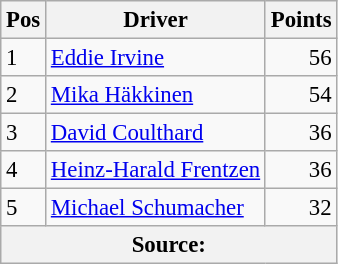<table class="wikitable" style="font-size: 95%;">
<tr>
<th>Pos</th>
<th>Driver</th>
<th>Points</th>
</tr>
<tr>
<td>1</td>
<td> <a href='#'>Eddie Irvine</a></td>
<td align="right">56</td>
</tr>
<tr>
<td>2</td>
<td> <a href='#'>Mika Häkkinen</a></td>
<td align="right">54</td>
</tr>
<tr>
<td>3</td>
<td> <a href='#'>David Coulthard</a></td>
<td align="right">36</td>
</tr>
<tr>
<td>4</td>
<td> <a href='#'>Heinz-Harald Frentzen</a></td>
<td align="right">36</td>
</tr>
<tr>
<td>5</td>
<td> <a href='#'>Michael Schumacher</a></td>
<td align="right">32</td>
</tr>
<tr>
<th colspan=4>Source:</th>
</tr>
</table>
